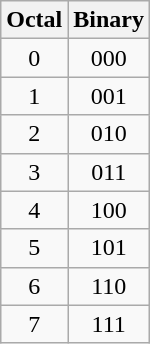<table class="wikitable"  style="text-align:center">
<tr>
<th>Octal</th>
<th>Binary</th>
</tr>
<tr>
<td>0</td>
<td>000</td>
</tr>
<tr>
<td>1</td>
<td>001</td>
</tr>
<tr>
<td>2</td>
<td>010</td>
</tr>
<tr>
<td>3</td>
<td>011</td>
</tr>
<tr>
<td>4</td>
<td>100</td>
</tr>
<tr>
<td>5</td>
<td>101</td>
</tr>
<tr>
<td>6</td>
<td>110</td>
</tr>
<tr>
<td>7</td>
<td>111</td>
</tr>
</table>
